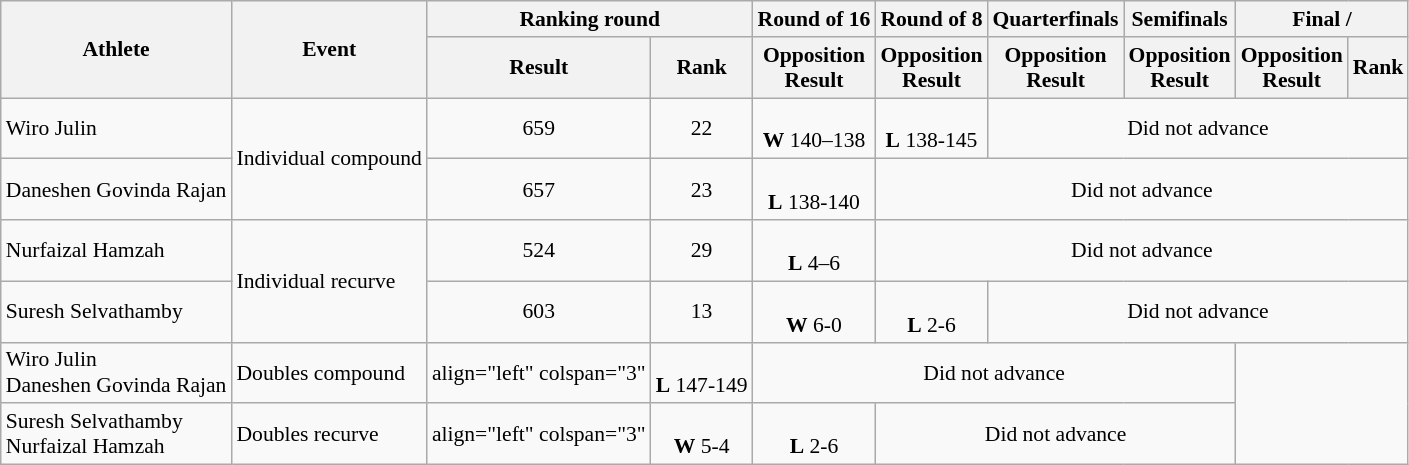<table class=wikitable style="font-size:90%">
<tr>
<th rowspan="2">Athlete</th>
<th rowspan="2">Event</th>
<th colspan="2">Ranking round</th>
<th>Round of 16</th>
<th>Round of 8</th>
<th>Quarterfinals</th>
<th>Semifinals</th>
<th colspan="2">Final / </th>
</tr>
<tr>
<th>Result</th>
<th>Rank</th>
<th>Opposition<br>Result</th>
<th>Opposition<br>Result</th>
<th>Opposition<br>Result</th>
<th>Opposition<br>Result</th>
<th>Opposition<br>Result</th>
<th>Rank</th>
</tr>
<tr align=center>
<td align=left>Wiro Julin</td>
<td align=left rowspan="2">Individual compound</td>
<td>659</td>
<td>22</td>
<td><br><strong>W</strong> 140–138</td>
<td><br><strong>L</strong> 138-145</td>
<td colspan="4">Did not advance</td>
</tr>
<tr align=center>
<td align=left>Daneshen Govinda Rajan</td>
<td>657</td>
<td>23</td>
<td><br><strong>L</strong> 138-140</td>
<td colspan="5">Did not advance</td>
</tr>
<tr align=center>
<td align=left>Nurfaizal Hamzah</td>
<td align=left rowspan="2">Individual recurve</td>
<td>524</td>
<td>29</td>
<td><br><strong>L</strong> 4–6</td>
<td colspan="5">Did not advance</td>
</tr>
<tr align=center>
<td align=left>Suresh Selvathamby</td>
<td>603</td>
<td>13</td>
<td><br><strong>W</strong> 6-0</td>
<td><br><strong>L</strong> 2-6</td>
<td colspan="4">Did not advance</td>
</tr>
<tr align=center>
<td align=left>Wiro Julin<br>Daneshen Govinda Rajan</td>
<td align=left>Doubles compound</td>
<td>align="left" colspan="3" </td>
<td><br><strong>L</strong> 147-149</td>
<td colspan="4">Did not advance</td>
</tr>
<tr align=center>
<td align=left>Suresh Selvathamby<br>Nurfaizal Hamzah</td>
<td align=left>Doubles recurve</td>
<td>align="left" colspan="3" </td>
<td><br><strong>W</strong> 5-4</td>
<td><br><strong>L</strong> 2-6</td>
<td colspan="3">Did not advance</td>
</tr>
</table>
